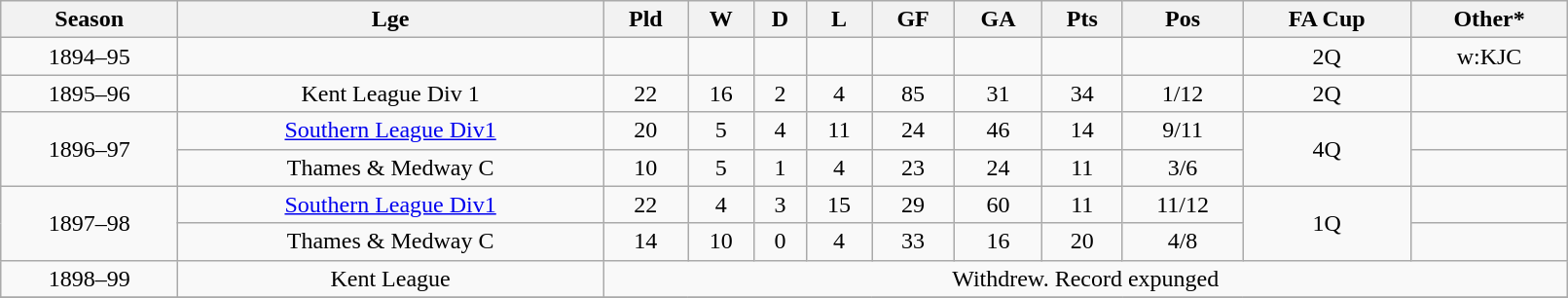<table class="wikitable" style="width:85%; align:center; text-align:center">
<tr>
<th>Season</th>
<th>Lge</th>
<th>Pld</th>
<th>W</th>
<th>D</th>
<th>L</th>
<th>GF</th>
<th>GA</th>
<th>Pts</th>
<th>Pos</th>
<th>FA Cup</th>
<th>Other*</th>
</tr>
<tr>
<td>1894–95</td>
<td></td>
<td></td>
<td></td>
<td></td>
<td></td>
<td></td>
<td></td>
<td></td>
<td></td>
<td>2Q</td>
<td>w:KJC</td>
</tr>
<tr>
<td>1895–96</td>
<td>Kent League Div 1</td>
<td>22</td>
<td>16</td>
<td>2</td>
<td>4</td>
<td>85</td>
<td>31</td>
<td>34</td>
<td>1/12</td>
<td>2Q</td>
<td></td>
</tr>
<tr>
<td Rowspan="2">1896–97</td>
<td><a href='#'>Southern League Div1</a></td>
<td>20</td>
<td>5</td>
<td>4</td>
<td>11</td>
<td>24</td>
<td>46</td>
<td>14</td>
<td>9/11</td>
<td Rowspan="2">4Q</td>
<td></td>
</tr>
<tr>
<td>Thames & Medway C</td>
<td>10</td>
<td>5</td>
<td>1</td>
<td>4</td>
<td>23</td>
<td>24</td>
<td>11</td>
<td>3/6</td>
<td></td>
</tr>
<tr>
<td Rowspan="2">1897–98</td>
<td><a href='#'>Southern League Div1</a></td>
<td>22</td>
<td>4</td>
<td>3</td>
<td>15</td>
<td>29</td>
<td>60</td>
<td>11</td>
<td>11/12</td>
<td Rowspan="2">1Q</td>
<td></td>
</tr>
<tr>
<td>Thames & Medway C</td>
<td>14</td>
<td>10</td>
<td>0</td>
<td>4</td>
<td>33</td>
<td>16</td>
<td>20</td>
<td>4/8</td>
<td></td>
</tr>
<tr>
<td>1898–99</td>
<td>Kent League</td>
<td colspan="10">Withdrew. Record expunged</td>
</tr>
<tr>
</tr>
</table>
